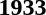<table>
<tr>
<td><strong>1933</strong><br></td>
</tr>
</table>
